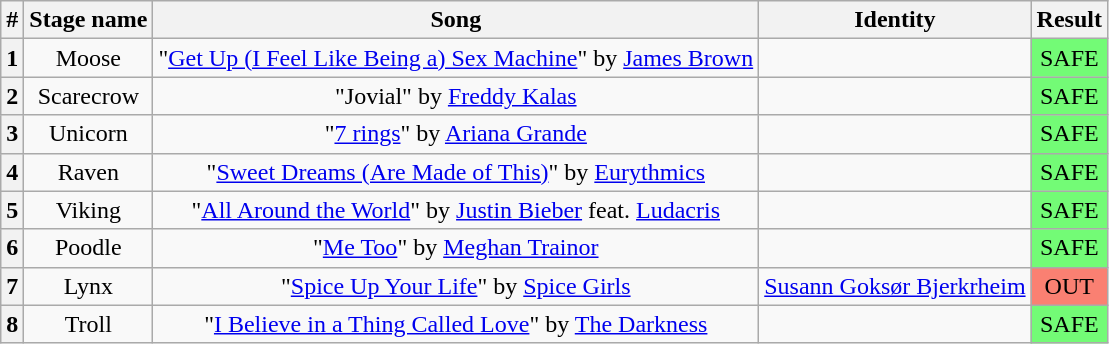<table class="wikitable plainrowheaders" style="text-align: center;">
<tr>
<th>#</th>
<th>Stage name</th>
<th>Song</th>
<th>Identity</th>
<th>Result</th>
</tr>
<tr>
<th>1</th>
<td>Moose</td>
<td>"<a href='#'>Get Up (I Feel Like Being a) Sex Machine</a>" by <a href='#'>James Brown</a></td>
<td></td>
<td bgcolor="#73FB76">SAFE</td>
</tr>
<tr>
<th>2</th>
<td>Scarecrow</td>
<td>"Jovial" by <a href='#'>Freddy Kalas</a></td>
<td></td>
<td bgcolor="#73FB76">SAFE</td>
</tr>
<tr>
<th>3</th>
<td>Unicorn</td>
<td>"<a href='#'>7 rings</a>" by <a href='#'>Ariana Grande</a></td>
<td></td>
<td bgcolor="#73FB76">SAFE</td>
</tr>
<tr>
<th>4</th>
<td>Raven</td>
<td>"<a href='#'>Sweet Dreams (Are Made of This)</a>" by <a href='#'>Eurythmics</a></td>
<td></td>
<td bgcolor="#73FB76">SAFE</td>
</tr>
<tr>
<th>5</th>
<td>Viking</td>
<td>"<a href='#'>All Around the World</a>" by <a href='#'>Justin Bieber</a> feat. <a href='#'>Ludacris</a></td>
<td></td>
<td bgcolor="#73FB76">SAFE</td>
</tr>
<tr>
<th>6</th>
<td>Poodle</td>
<td>"<a href='#'>Me Too</a>" by <a href='#'>Meghan Trainor</a></td>
<td></td>
<td bgcolor="#73FB76">SAFE</td>
</tr>
<tr>
<th>7</th>
<td>Lynx</td>
<td>"<a href='#'>Spice Up Your Life</a>" by <a href='#'>Spice Girls</a></td>
<td><a href='#'>Susann Goksør Bjerkrheim</a></td>
<td bgcolor=salmon>OUT</td>
</tr>
<tr>
<th>8</th>
<td>Troll</td>
<td>"<a href='#'>I Believe in a Thing Called Love</a>" by <a href='#'>The Darkness</a></td>
<td></td>
<td bgcolor="#73FB76">SAFE</td>
</tr>
</table>
